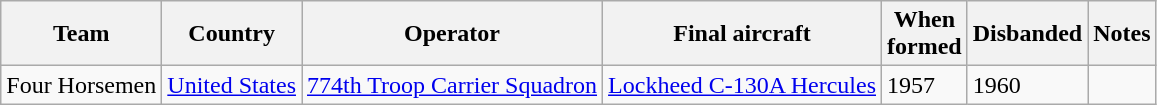<table class="wikitable">
<tr>
<th>Team</th>
<th>Country</th>
<th>Operator</th>
<th>Final aircraft</th>
<th>When<br>formed</th>
<th>Disbanded</th>
<th>Notes</th>
</tr>
<tr>
<td>Four Horsemen</td>
<td><a href='#'>United States</a></td>
<td><a href='#'>774th Troop Carrier Squadron</a></td>
<td><a href='#'>Lockheed C-130A Hercules</a></td>
<td>1957</td>
<td>1960</td>
<td></td>
</tr>
</table>
